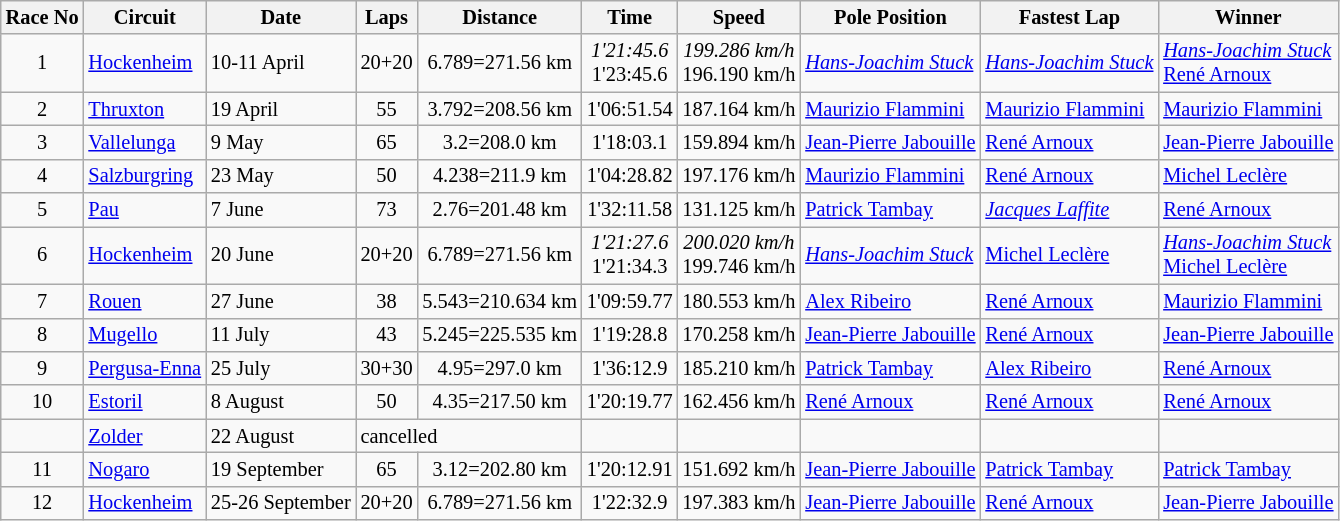<table class="wikitable" style="font-size: 85%; text-align:center">
<tr>
<th>Race No</th>
<th>Circuit</th>
<th>Date</th>
<th>Laps</th>
<th>Distance</th>
<th>Time</th>
<th>Speed</th>
<th>Pole Position</th>
<th>Fastest Lap</th>
<th>Winner</th>
</tr>
<tr>
<td>1</td>
<td align=left> <a href='#'>Hockenheim</a></td>
<td align=left>10-11 April</td>
<td>20+20</td>
<td>6.789=271.56 km</td>
<td><em>1'21:45.6</em><br>1'23:45.6</td>
<td><em>199.286 km/h</em><br>196.190 km/h</td>
<td align=left> <em><a href='#'>Hans-Joachim Stuck</a></em></td>
<td align=left> <em><a href='#'>Hans-Joachim Stuck</a></em></td>
<td align=left> <em><a href='#'>Hans-Joachim Stuck</a></em><br> <a href='#'>René Arnoux</a></td>
</tr>
<tr>
<td>2</td>
<td align=left> <a href='#'>Thruxton</a></td>
<td align=left>19 April</td>
<td>55</td>
<td>3.792=208.56 km</td>
<td>1'06:51.54</td>
<td>187.164 km/h</td>
<td align=left> <a href='#'>Maurizio Flammini</a></td>
<td align=left> <a href='#'>Maurizio Flammini</a></td>
<td align=left> <a href='#'>Maurizio Flammini</a></td>
</tr>
<tr>
<td>3</td>
<td align=left> <a href='#'>Vallelunga</a></td>
<td align=left>9 May</td>
<td>65</td>
<td>3.2=208.0 km</td>
<td>1'18:03.1</td>
<td>159.894 km/h</td>
<td align=left> <a href='#'>Jean-Pierre Jabouille</a></td>
<td align=left> <a href='#'>René Arnoux</a></td>
<td align=left> <a href='#'>Jean-Pierre Jabouille</a></td>
</tr>
<tr>
<td>4</td>
<td align=left> <a href='#'>Salzburgring</a></td>
<td align=left>23 May</td>
<td>50</td>
<td>4.238=211.9 km</td>
<td>1'04:28.82</td>
<td>197.176 km/h</td>
<td align=left> <a href='#'>Maurizio Flammini</a></td>
<td align=left> <a href='#'>René Arnoux</a></td>
<td align=left> <a href='#'>Michel Leclère</a></td>
</tr>
<tr>
<td>5</td>
<td align=left> <a href='#'>Pau</a></td>
<td align=left>7 June</td>
<td>73</td>
<td>2.76=201.48 km</td>
<td>1'32:11.58</td>
<td>131.125 km/h</td>
<td align=left> <a href='#'>Patrick Tambay</a></td>
<td align=left> <em><a href='#'>Jacques Laffite</a></em></td>
<td align=left> <a href='#'>René Arnoux</a></td>
</tr>
<tr>
<td>6</td>
<td align=left> <a href='#'>Hockenheim</a></td>
<td align=left>20 June</td>
<td>20+20</td>
<td>6.789=271.56 km</td>
<td><em>1'21:27.6</em><br>1'21:34.3</td>
<td><em>200.020 km/h</em><br>199.746 km/h</td>
<td align=left> <em><a href='#'>Hans-Joachim Stuck</a></em></td>
<td align=left> <a href='#'>Michel Leclère</a></td>
<td align=left> <em><a href='#'>Hans-Joachim Stuck</a></em><br> <a href='#'>Michel Leclère</a></td>
</tr>
<tr>
<td>7</td>
<td align=left> <a href='#'>Rouen</a></td>
<td align=left>27 June</td>
<td>38</td>
<td>5.543=210.634 km</td>
<td>1'09:59.77</td>
<td>180.553 km/h</td>
<td align=left> <a href='#'>Alex Ribeiro</a></td>
<td align=left> <a href='#'>René Arnoux</a></td>
<td align=left> <a href='#'>Maurizio Flammini</a></td>
</tr>
<tr>
<td>8</td>
<td align=left> <a href='#'>Mugello</a></td>
<td align=left>11 July</td>
<td>43</td>
<td>5.245=225.535 km</td>
<td>1'19:28.8</td>
<td>170.258 km/h</td>
<td align=left> <a href='#'>Jean-Pierre Jabouille</a></td>
<td align=left> <a href='#'>René Arnoux</a></td>
<td align=left> <a href='#'>Jean-Pierre Jabouille</a></td>
</tr>
<tr>
<td>9</td>
<td align=left> <a href='#'>Pergusa-Enna</a></td>
<td align=left>25 July</td>
<td>30+30</td>
<td>4.95=297.0 km</td>
<td>1'36:12.9</td>
<td>185.210 km/h</td>
<td align=left> <a href='#'>Patrick Tambay</a></td>
<td align=left> <a href='#'>Alex Ribeiro</a></td>
<td align=left> <a href='#'>René Arnoux</a></td>
</tr>
<tr>
<td>10</td>
<td align=left> <a href='#'>Estoril</a></td>
<td align=left>8 August</td>
<td>50</td>
<td>4.35=217.50 km</td>
<td>1'20:19.77</td>
<td>162.456 km/h</td>
<td align=left> <a href='#'>René Arnoux</a></td>
<td align=left> <a href='#'>René Arnoux</a></td>
<td align=left> <a href='#'>René Arnoux</a></td>
</tr>
<tr>
<td></td>
<td align=left> <a href='#'>Zolder</a></td>
<td align=left>22 August</td>
<td colspan=2 align="left">cancelled</td>
<td></td>
<td></td>
<td></td>
<td></td>
<td></td>
</tr>
<tr>
<td>11</td>
<td align=left> <a href='#'>Nogaro</a></td>
<td align=left>19 September</td>
<td>65</td>
<td>3.12=202.80 km</td>
<td>1'20:12.91</td>
<td>151.692 km/h</td>
<td align=left> <a href='#'>Jean-Pierre Jabouille</a></td>
<td align=left> <a href='#'>Patrick Tambay</a></td>
<td align=left> <a href='#'>Patrick Tambay</a></td>
</tr>
<tr>
<td>12</td>
<td align=left> <a href='#'>Hockenheim</a></td>
<td align=left>25-26 September</td>
<td>20+20</td>
<td>6.789=271.56 km</td>
<td>1'22:32.9</td>
<td>197.383 km/h</td>
<td align=left> <a href='#'>Jean-Pierre Jabouille</a></td>
<td align=left> <a href='#'>René Arnoux</a></td>
<td align=left> <a href='#'>Jean-Pierre Jabouille</a></td>
</tr>
</table>
